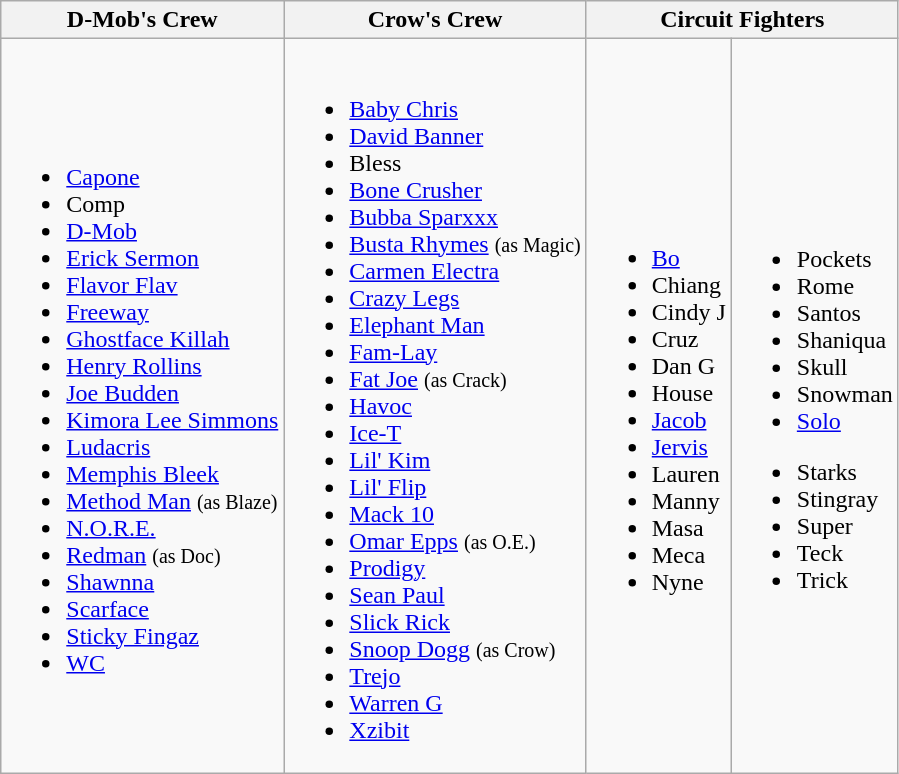<table class="wikitable">
<tr>
<th>D-Mob's Crew</th>
<th>Crow's Crew</th>
<th colspan="4">Circuit Fighters</th>
</tr>
<tr>
<td><br><ul><li><a href='#'>Capone</a></li><li>Comp</li><li><a href='#'>D-Mob</a></li><li><a href='#'>Erick Sermon</a></li><li><a href='#'>Flavor Flav</a></li><li><a href='#'>Freeway</a></li><li><a href='#'>Ghostface Killah</a></li><li><a href='#'>Henry Rollins</a></li><li><a href='#'>Joe Budden</a></li><li><a href='#'>Kimora Lee Simmons</a></li><li><a href='#'>Ludacris</a></li><li><a href='#'>Memphis Bleek</a></li><li><a href='#'>Method Man</a> <small>(as Blaze)</small></li><li><a href='#'>N.O.R.E.</a></li><li><a href='#'>Redman</a> <small>(as Doc)</small></li><li><a href='#'>Shawnna</a></li><li><a href='#'>Scarface</a></li><li><a href='#'>Sticky Fingaz</a></li><li><a href='#'>WC</a></li></ul></td>
<td><br><ul><li><a href='#'>Baby Chris</a></li><li><a href='#'>David Banner</a></li><li>Bless</li><li><a href='#'>Bone Crusher</a></li><li><a href='#'>Bubba Sparxxx</a></li><li><a href='#'>Busta Rhymes</a> <small>(as Magic)</small></li><li><a href='#'>Carmen Electra</a></li><li><a href='#'>Crazy Legs</a></li><li><a href='#'>Elephant Man</a></li><li><a href='#'>Fam-Lay</a></li><li><a href='#'>Fat Joe</a> <small>(as Crack)</small></li><li><a href='#'>Havoc</a></li><li><a href='#'>Ice-T</a></li><li><a href='#'>Lil' Kim</a></li><li><a href='#'>Lil' Flip</a></li><li><a href='#'>Mack 10</a></li><li><a href='#'>Omar Epps</a> <small>(as O.E.)</small></li><li><a href='#'>Prodigy</a></li><li><a href='#'>Sean Paul</a></li><li><a href='#'>Slick Rick</a></li><li><a href='#'>Snoop Dogg</a> <small>(as Crow)</small></li><li><a href='#'>Trejo</a></li><li><a href='#'>Warren G</a></li><li><a href='#'>Xzibit</a></li></ul></td>
<td><br><ul><li><a href='#'>Bo</a></li><li>Chiang</li><li>Cindy J</li><li>Cruz</li><li>Dan G</li><li>House</li><li><a href='#'>Jacob</a></li><li><a href='#'>Jervis</a></li><li>Lauren</li><li>Manny</li><li>Masa</li><li>Meca</li><li>Nyne</li></ul></td>
<td><br><ul><li>Pockets</li><li>Rome</li><li>Santos</li><li>Shaniqua</li><li>Skull</li><li>Snowman</li><li><a href='#'>Solo</a></li></ul><ul><li>Starks</li><li>Stingray</li><li>Super</li><li>Teck</li><li>Trick</li></ul></td>
</tr>
</table>
